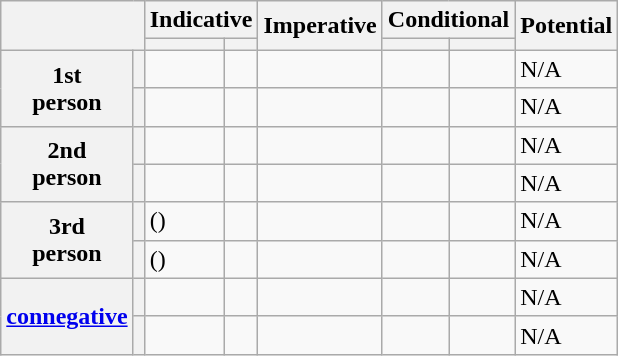<table class="wikitable">
<tr>
<th rowspan="2" colspan="2"></th>
<th colspan="2">Indicative</th>
<th rowspan="2">Imperative</th>
<th colspan="2">Conditional</th>
<th rowspan="2">Potential</th>
</tr>
<tr>
<th></th>
<th></th>
<th></th>
<th></th>
</tr>
<tr>
<th rowspan="2">1st<br>person</th>
<th></th>
<td></td>
<td></td>
<td></td>
<td></td>
<td></td>
<td>N/A</td>
</tr>
<tr>
<th></th>
<td></td>
<td></td>
<td></td>
<td></td>
<td></td>
<td>N/A</td>
</tr>
<tr>
<th rowspan="2">2nd<br>person</th>
<th></th>
<td></td>
<td></td>
<td></td>
<td></td>
<td></td>
<td>N/A</td>
</tr>
<tr>
<th></th>
<td></td>
<td></td>
<td></td>
<td></td>
<td></td>
<td>N/A</td>
</tr>
<tr>
<th rowspan="2">3rd<br>person</th>
<th></th>
<td> ()</td>
<td></td>
<td></td>
<td></td>
<td></td>
<td>N/A</td>
</tr>
<tr>
<th></th>
<td> ()</td>
<td></td>
<td></td>
<td></td>
<td></td>
<td>N/A</td>
</tr>
<tr>
<th rowspan="2"><a href='#'>connegative</a></th>
<th></th>
<td></td>
<td></td>
<td></td>
<td></td>
<td></td>
<td>N/A</td>
</tr>
<tr>
<th></th>
<td></td>
<td></td>
<td></td>
<td></td>
<td></td>
<td>N/A</td>
</tr>
</table>
